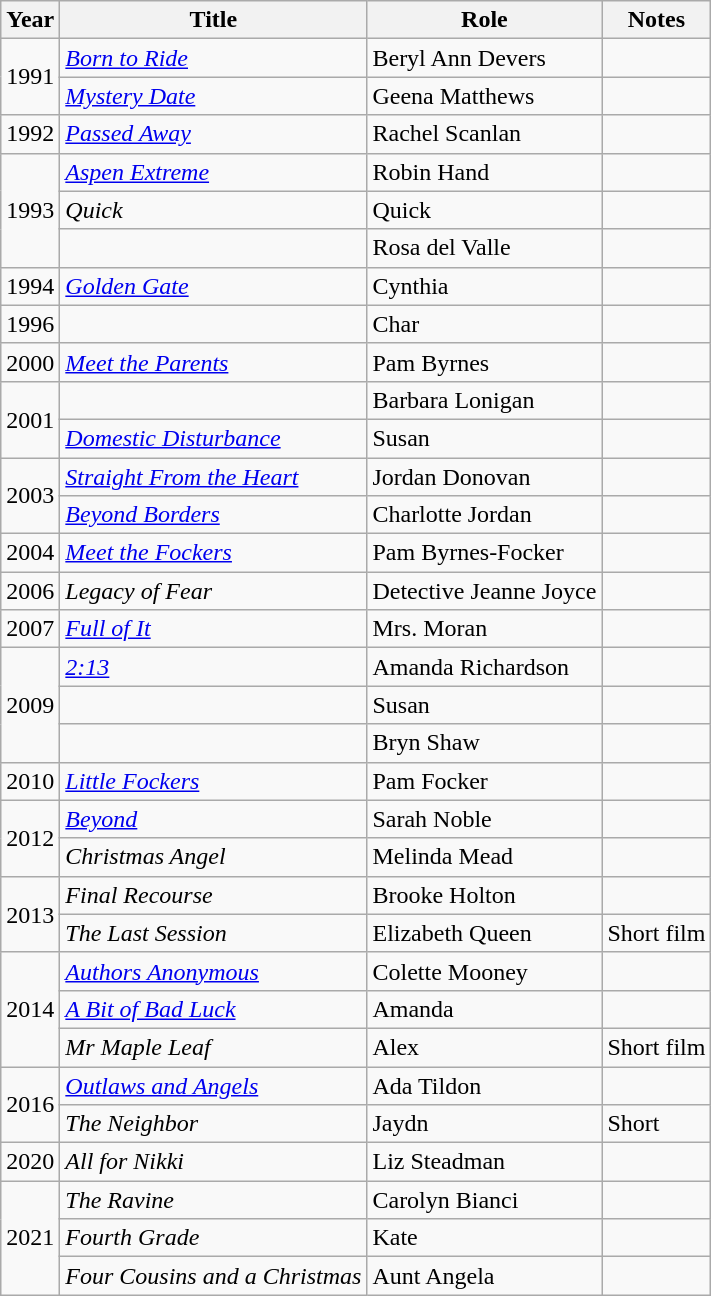<table class="wikitable sortable">
<tr>
<th>Year</th>
<th>Title</th>
<th>Role</th>
<th class="unsortable">Notes</th>
</tr>
<tr>
<td rowspan=2>1991</td>
<td><em><a href='#'>Born to Ride</a></em></td>
<td>Beryl Ann Devers</td>
<td></td>
</tr>
<tr>
<td><em><a href='#'>Mystery Date</a></em></td>
<td>Geena Matthews</td>
<td></td>
</tr>
<tr>
<td>1992</td>
<td><em><a href='#'>Passed Away</a></em></td>
<td>Rachel Scanlan</td>
<td></td>
</tr>
<tr>
<td rowspan=3>1993</td>
<td><em><a href='#'>Aspen Extreme</a></em></td>
<td>Robin Hand</td>
<td></td>
</tr>
<tr>
<td><em>Quick</em></td>
<td>Quick</td>
<td></td>
</tr>
<tr>
<td><em></em></td>
<td>Rosa del Valle</td>
<td></td>
</tr>
<tr>
<td>1994</td>
<td><em><a href='#'>Golden Gate</a></em></td>
<td>Cynthia</td>
<td></td>
</tr>
<tr>
<td>1996</td>
<td><em></em></td>
<td>Char</td>
<td></td>
</tr>
<tr>
<td>2000</td>
<td><em><a href='#'>Meet the Parents</a></em></td>
<td>Pam Byrnes</td>
<td></td>
</tr>
<tr>
<td rowspan=2>2001</td>
<td><em></em></td>
<td>Barbara Lonigan</td>
<td></td>
</tr>
<tr>
<td><em><a href='#'>Domestic Disturbance</a></em></td>
<td>Susan</td>
<td></td>
</tr>
<tr>
<td rowspan=2>2003</td>
<td><em><a href='#'>Straight From the Heart</a></em></td>
<td>Jordan Donovan</td>
<td></td>
</tr>
<tr>
<td><em><a href='#'>Beyond Borders</a></em></td>
<td>Charlotte Jordan</td>
<td></td>
</tr>
<tr>
<td>2004</td>
<td><em><a href='#'>Meet the Fockers</a></em></td>
<td>Pam Byrnes-Focker</td>
<td></td>
</tr>
<tr>
<td>2006</td>
<td><em>Legacy of Fear</em></td>
<td>Detective Jeanne Joyce</td>
<td></td>
</tr>
<tr>
<td>2007</td>
<td><em><a href='#'>Full of It</a></em></td>
<td>Mrs. Moran</td>
<td></td>
</tr>
<tr>
<td rowspan=3>2009</td>
<td><em><a href='#'>2:13</a></em></td>
<td>Amanda Richardson</td>
<td></td>
</tr>
<tr>
<td><em></em></td>
<td>Susan</td>
<td></td>
</tr>
<tr>
<td><em></em></td>
<td>Bryn Shaw</td>
<td></td>
</tr>
<tr>
<td>2010</td>
<td><em><a href='#'>Little Fockers</a></em></td>
<td>Pam Focker</td>
<td></td>
</tr>
<tr>
<td rowspan=2>2012</td>
<td><em><a href='#'>Beyond</a></em></td>
<td>Sarah Noble</td>
<td></td>
</tr>
<tr>
<td><em>Christmas Angel</em></td>
<td>Melinda Mead</td>
<td></td>
</tr>
<tr>
<td rowspan=2>2013</td>
<td><em>Final Recourse</em></td>
<td>Brooke Holton</td>
<td></td>
</tr>
<tr>
<td><em>The Last Session</em></td>
<td>Elizabeth Queen</td>
<td>Short film</td>
</tr>
<tr>
<td rowspan=3>2014</td>
<td><em><a href='#'>Authors Anonymous</a></em></td>
<td>Colette Mooney</td>
<td></td>
</tr>
<tr>
<td><em><a href='#'>A Bit of Bad Luck</a></em></td>
<td>Amanda</td>
<td></td>
</tr>
<tr>
<td><em>Mr Maple Leaf</em></td>
<td>Alex</td>
<td>Short film</td>
</tr>
<tr>
<td rowspan=2>2016</td>
<td><em><a href='#'>Outlaws and Angels</a></em></td>
<td>Ada Tildon</td>
<td></td>
</tr>
<tr>
<td><em>The Neighbor</em></td>
<td>Jaydn</td>
<td>Short</td>
</tr>
<tr>
<td>2020</td>
<td><em>All for Nikki</em></td>
<td>Liz Steadman</td>
<td></td>
</tr>
<tr>
<td rowspan=3>2021</td>
<td><em>The Ravine</em></td>
<td>Carolyn Bianci</td>
<td></td>
</tr>
<tr>
<td><em>Fourth Grade</em></td>
<td>Kate</td>
<td></td>
</tr>
<tr>
<td><em>Four Cousins and a Christmas</em></td>
<td>Aunt Angela</td>
<td></td>
</tr>
</table>
